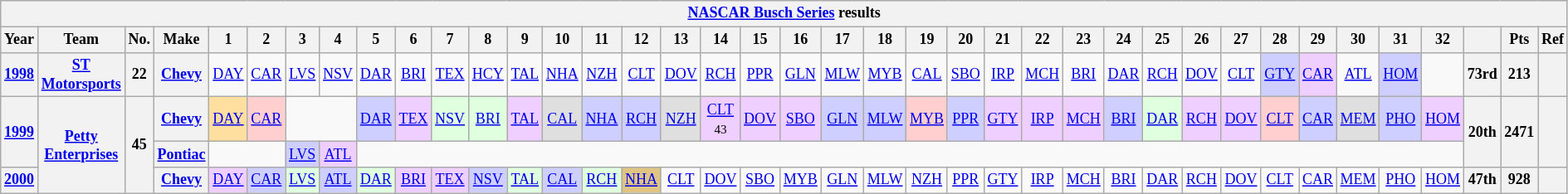<table class="wikitable" style="text-align:center; font-size:75%">
<tr>
<th colspan=43><a href='#'>NASCAR Busch Series</a> results</th>
</tr>
<tr>
<th>Year</th>
<th>Team</th>
<th>No.</th>
<th>Make</th>
<th>1</th>
<th>2</th>
<th>3</th>
<th>4</th>
<th>5</th>
<th>6</th>
<th>7</th>
<th>8</th>
<th>9</th>
<th>10</th>
<th>11</th>
<th>12</th>
<th>13</th>
<th>14</th>
<th>15</th>
<th>16</th>
<th>17</th>
<th>18</th>
<th>19</th>
<th>20</th>
<th>21</th>
<th>22</th>
<th>23</th>
<th>24</th>
<th>25</th>
<th>26</th>
<th>27</th>
<th>28</th>
<th>29</th>
<th>30</th>
<th>31</th>
<th>32</th>
<th></th>
<th>Pts</th>
<th>Ref</th>
</tr>
<tr>
<th><a href='#'>1998</a></th>
<th><a href='#'>ST Motorsports</a></th>
<th>22</th>
<th><a href='#'>Chevy</a></th>
<td><a href='#'>DAY</a></td>
<td><a href='#'>CAR</a></td>
<td><a href='#'>LVS</a></td>
<td><a href='#'>NSV</a></td>
<td><a href='#'>DAR</a></td>
<td><a href='#'>BRI</a></td>
<td><a href='#'>TEX</a></td>
<td><a href='#'>HCY</a></td>
<td><a href='#'>TAL</a></td>
<td><a href='#'>NHA</a></td>
<td><a href='#'>NZH</a></td>
<td><a href='#'>CLT</a></td>
<td><a href='#'>DOV</a></td>
<td><a href='#'>RCH</a></td>
<td><a href='#'>PPR</a></td>
<td><a href='#'>GLN</a></td>
<td><a href='#'>MLW</a></td>
<td><a href='#'>MYB</a></td>
<td><a href='#'>CAL</a></td>
<td><a href='#'>SBO</a></td>
<td><a href='#'>IRP</a></td>
<td><a href='#'>MCH</a></td>
<td><a href='#'>BRI</a></td>
<td><a href='#'>DAR</a></td>
<td><a href='#'>RCH</a></td>
<td><a href='#'>DOV</a></td>
<td><a href='#'>CLT</a></td>
<td style="background:#CFCFFF;"><a href='#'>GTY</a><br></td>
<td style="background:#EFCFFF;"><a href='#'>CAR</a><br></td>
<td><a href='#'>ATL</a></td>
<td style="background:#CFCFFF;"><a href='#'>HOM</a><br></td>
<td></td>
<th>73rd</th>
<th>213</th>
<th scope=row></th>
</tr>
<tr>
<th rowspan=2><a href='#'>1999</a></th>
<th rowspan=3><a href='#'>Petty Enterprises</a></th>
<th rowspan=3>45</th>
<th><a href='#'>Chevy</a></th>
<td style="background:#FFDF9F;"><a href='#'>DAY</a><br></td>
<td style="background:#FFCFCF;"><a href='#'>CAR</a><br></td>
<td colspan=2></td>
<td style="background:#CFCFFF;"><a href='#'>DAR</a><br></td>
<td style="background:#EFCFFF;"><a href='#'>TEX</a><br></td>
<td style="background:#DFFFDF;"><a href='#'>NSV</a><br></td>
<td style="background:#DFFFDF;"><a href='#'>BRI</a><br></td>
<td style="background:#EFCFFF;"><a href='#'>TAL</a><br></td>
<td style="background:#DFDFDF;"><a href='#'>CAL</a><br></td>
<td style="background:#CFCFFF;"><a href='#'>NHA</a><br></td>
<td style="background:#CFCFFF;"><a href='#'>RCH</a><br></td>
<td style="background:#DFDFDF;"><a href='#'>NZH</a><br></td>
<td style="background:#EFCFFF;"><a href='#'>CLT</a><br><small>43</small></td>
<td style="background:#EFCFFF;"><a href='#'>DOV</a><br></td>
<td style="background:#EFCFFF;"><a href='#'>SBO</a><br></td>
<td style="background:#CFCFFF;"><a href='#'>GLN</a><br></td>
<td style="background:#CFCFFF;"><a href='#'>MLW</a><br></td>
<td style="background:#FFCFCF;"><a href='#'>MYB</a><br></td>
<td style="background:#CFCFFF;"><a href='#'>PPR</a><br></td>
<td style="background:#EFCFFF;"><a href='#'>GTY</a><br></td>
<td style="background:#EFCFFF;"><a href='#'>IRP</a><br></td>
<td style="background:#EFCFFF;"><a href='#'>MCH</a><br></td>
<td style="background:#CFCFFF;"><a href='#'>BRI</a><br></td>
<td style="background:#DFFFDF;"><a href='#'>DAR</a><br></td>
<td style="background:#EFCFFF;"><a href='#'>RCH</a><br></td>
<td style="background:#EFCFFF;"><a href='#'>DOV</a><br></td>
<td style="background:#FFCFCF;"><a href='#'>CLT</a><br></td>
<td style="background:#CFCFFF;"><a href='#'>CAR</a><br></td>
<td style="background:#DFDFDF;"><a href='#'>MEM</a><br></td>
<td style="background:#CFCFFF;"><a href='#'>PHO</a><br></td>
<td style="background:#EFCFFF;"><a href='#'>HOM</a><br></td>
<th rowspan=2>20th</th>
<th rowspan=2>2471</th>
<th rowspan=2></th>
</tr>
<tr>
<th><a href='#'>Pontiac</a></th>
<td colspan=2></td>
<td style="background:#CFCFFF;"><a href='#'>LVS</a><br></td>
<td style="background:#EFCFFF;"><a href='#'>ATL</a><br></td>
<td colspan=28></td>
</tr>
<tr>
<th><a href='#'>2000</a></th>
<th><a href='#'>Chevy</a></th>
<td style="background:#EFCFFF;"><a href='#'>DAY</a><br></td>
<td style="background:#CFCFFF;"><a href='#'>CAR</a><br></td>
<td style="background:#DFFFDF;"><a href='#'>LVS</a><br></td>
<td style="background:#CFCFFF;"><a href='#'>ATL</a><br></td>
<td style="background:#DFFFDF;"><a href='#'>DAR</a><br></td>
<td style="background:#EFCFFF;"><a href='#'>BRI</a><br></td>
<td style="background:#EFCFFF;"><a href='#'>TEX</a><br></td>
<td style="background:#CFCFFF;"><a href='#'>NSV</a><br></td>
<td style="background:#DFFFDF;"><a href='#'>TAL</a><br></td>
<td style="background:#CFCFFF;"><a href='#'>CAL</a><br></td>
<td style="background:#DFFFDF;"><a href='#'>RCH</a><br></td>
<td style="background:#DFC484;"><a href='#'>NHA</a><br></td>
<td><a href='#'>CLT</a></td>
<td><a href='#'>DOV</a></td>
<td><a href='#'>SBO</a></td>
<td><a href='#'>MYB</a></td>
<td><a href='#'>GLN</a></td>
<td><a href='#'>MLW</a></td>
<td><a href='#'>NZH</a></td>
<td><a href='#'>PPR</a></td>
<td><a href='#'>GTY</a></td>
<td><a href='#'>IRP</a></td>
<td><a href='#'>MCH</a></td>
<td><a href='#'>BRI</a></td>
<td><a href='#'>DAR</a></td>
<td><a href='#'>RCH</a></td>
<td><a href='#'>DOV</a></td>
<td><a href='#'>CLT</a></td>
<td><a href='#'>CAR</a></td>
<td><a href='#'>MEM</a></td>
<td><a href='#'>PHO</a></td>
<td><a href='#'>HOM</a></td>
<th>47th</th>
<th>928</th>
<th></th>
</tr>
</table>
